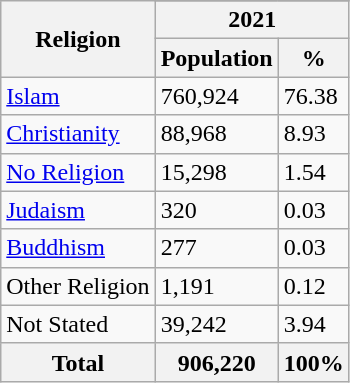<table class="wikitable sortable">
<tr>
<th rowspan="3">Religion</th>
</tr>
<tr>
<th colspan="2">2021</th>
</tr>
<tr>
<th>Population</th>
<th>%</th>
</tr>
<tr>
<td><a href='#'>Islam</a></td>
<td>760,924</td>
<td>76.38</td>
</tr>
<tr>
<td><a href='#'>Christianity</a></td>
<td>88,968</td>
<td>8.93</td>
</tr>
<tr>
<td><a href='#'>No Religion</a></td>
<td>15,298</td>
<td>1.54</td>
</tr>
<tr>
<td><a href='#'>Judaism</a></td>
<td>320</td>
<td>0.03</td>
</tr>
<tr>
<td><a href='#'>Buddhism</a></td>
<td>277</td>
<td>0.03</td>
</tr>
<tr>
<td>Other Religion</td>
<td>1,191</td>
<td>0.12</td>
</tr>
<tr>
<td>Not Stated</td>
<td>39,242</td>
<td>3.94</td>
</tr>
<tr>
<th>Total</th>
<th>906,220</th>
<th>100%</th>
</tr>
</table>
